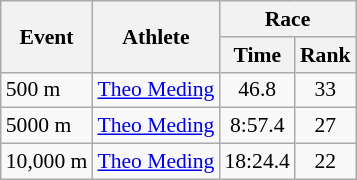<table class="wikitable" border="1" style="font-size:90%">
<tr>
<th rowspan=2>Event</th>
<th rowspan=2>Athlete</th>
<th colspan=2>Race</th>
</tr>
<tr>
<th>Time</th>
<th>Rank</th>
</tr>
<tr>
<td>500 m</td>
<td><a href='#'>Theo Meding</a></td>
<td align=center>46.8</td>
<td align=center>33</td>
</tr>
<tr>
<td>5000 m</td>
<td><a href='#'>Theo Meding</a></td>
<td align=center>8:57.4</td>
<td align=center>27</td>
</tr>
<tr>
<td>10,000 m</td>
<td><a href='#'>Theo Meding</a></td>
<td align=center>18:24.4</td>
<td align=center>22</td>
</tr>
</table>
